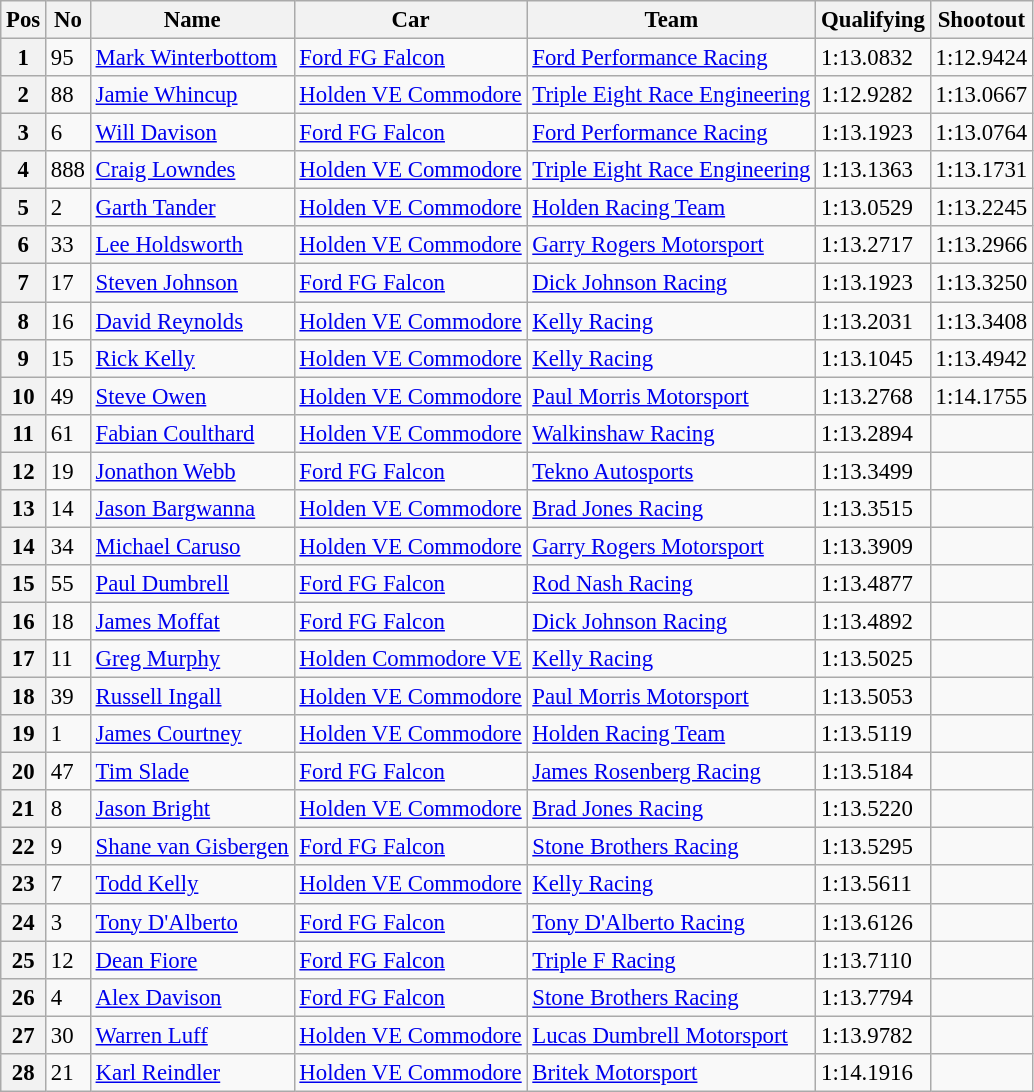<table class="wikitable" style="font-size: 95%;">
<tr>
<th>Pos</th>
<th>No</th>
<th>Name</th>
<th>Car</th>
<th>Team</th>
<th>Qualifying</th>
<th>Shootout</th>
</tr>
<tr>
<th>1</th>
<td>95</td>
<td><a href='#'>Mark Winterbottom</a></td>
<td><a href='#'>Ford FG Falcon</a></td>
<td><a href='#'>Ford Performance Racing</a></td>
<td>1:13.0832</td>
<td>1:12.9424</td>
</tr>
<tr>
<th>2</th>
<td>88</td>
<td><a href='#'>Jamie Whincup</a></td>
<td><a href='#'>Holden VE Commodore</a></td>
<td><a href='#'>Triple Eight Race Engineering</a></td>
<td>1:12.9282</td>
<td>1:13.0667</td>
</tr>
<tr>
<th>3</th>
<td>6</td>
<td><a href='#'>Will Davison</a></td>
<td><a href='#'>Ford FG Falcon</a></td>
<td><a href='#'>Ford Performance Racing</a></td>
<td>1:13.1923</td>
<td>1:13.0764</td>
</tr>
<tr>
<th>4</th>
<td>888</td>
<td><a href='#'>Craig Lowndes</a></td>
<td><a href='#'>Holden VE Commodore</a></td>
<td><a href='#'>Triple Eight Race Engineering</a></td>
<td>1:13.1363</td>
<td>1:13.1731</td>
</tr>
<tr>
<th>5</th>
<td>2</td>
<td><a href='#'>Garth Tander</a></td>
<td><a href='#'>Holden VE Commodore</a></td>
<td><a href='#'>Holden Racing Team</a></td>
<td>1:13.0529</td>
<td>1:13.2245</td>
</tr>
<tr>
<th>6</th>
<td>33</td>
<td><a href='#'>Lee Holdsworth</a></td>
<td><a href='#'>Holden VE Commodore</a></td>
<td><a href='#'>Garry Rogers Motorsport</a></td>
<td>1:13.2717</td>
<td>1:13.2966</td>
</tr>
<tr>
<th>7</th>
<td>17</td>
<td><a href='#'>Steven Johnson</a></td>
<td><a href='#'>Ford FG Falcon</a></td>
<td><a href='#'>Dick Johnson Racing</a></td>
<td>1:13.1923</td>
<td>1:13.3250</td>
</tr>
<tr>
<th>8</th>
<td>16</td>
<td><a href='#'>David Reynolds</a></td>
<td><a href='#'>Holden VE Commodore</a></td>
<td><a href='#'>Kelly Racing</a></td>
<td>1:13.2031</td>
<td>1:13.3408</td>
</tr>
<tr>
<th>9</th>
<td>15</td>
<td><a href='#'>Rick Kelly</a></td>
<td><a href='#'>Holden VE Commodore</a></td>
<td><a href='#'>Kelly Racing</a></td>
<td>1:13.1045</td>
<td>1:13.4942</td>
</tr>
<tr>
<th>10</th>
<td>49</td>
<td><a href='#'>Steve Owen</a></td>
<td><a href='#'>Holden VE Commodore</a></td>
<td><a href='#'>Paul Morris Motorsport</a></td>
<td>1:13.2768</td>
<td>1:14.1755</td>
</tr>
<tr>
<th>11</th>
<td>61</td>
<td><a href='#'>Fabian Coulthard</a></td>
<td><a href='#'>Holden VE Commodore</a></td>
<td><a href='#'>Walkinshaw Racing</a></td>
<td>1:13.2894</td>
<td></td>
</tr>
<tr>
<th>12</th>
<td>19</td>
<td><a href='#'>Jonathon Webb</a></td>
<td><a href='#'>Ford FG Falcon</a></td>
<td><a href='#'>Tekno Autosports</a></td>
<td>1:13.3499</td>
<td></td>
</tr>
<tr>
<th>13</th>
<td>14</td>
<td><a href='#'>Jason Bargwanna</a></td>
<td><a href='#'>Holden VE Commodore</a></td>
<td><a href='#'>Brad Jones Racing</a></td>
<td>1:13.3515</td>
<td></td>
</tr>
<tr>
<th>14</th>
<td>34</td>
<td><a href='#'>Michael Caruso</a></td>
<td><a href='#'>Holden VE Commodore</a></td>
<td><a href='#'>Garry Rogers Motorsport</a></td>
<td>1:13.3909</td>
<td></td>
</tr>
<tr>
<th>15</th>
<td>55</td>
<td><a href='#'>Paul Dumbrell</a></td>
<td><a href='#'>Ford FG Falcon</a></td>
<td><a href='#'>Rod Nash Racing</a></td>
<td>1:13.4877</td>
<td></td>
</tr>
<tr>
<th>16</th>
<td>18</td>
<td><a href='#'>James Moffat</a></td>
<td><a href='#'>Ford FG Falcon</a></td>
<td><a href='#'>Dick Johnson Racing</a></td>
<td>1:13.4892</td>
<td></td>
</tr>
<tr>
<th>17</th>
<td>11</td>
<td><a href='#'>Greg Murphy</a></td>
<td><a href='#'>Holden Commodore VE</a></td>
<td><a href='#'>Kelly Racing</a></td>
<td>1:13.5025</td>
<td></td>
</tr>
<tr>
<th>18</th>
<td>39</td>
<td><a href='#'>Russell Ingall</a></td>
<td><a href='#'>Holden VE Commodore</a></td>
<td><a href='#'>Paul Morris Motorsport</a></td>
<td>1:13.5053</td>
<td></td>
</tr>
<tr>
<th>19</th>
<td>1</td>
<td><a href='#'>James Courtney</a></td>
<td><a href='#'>Holden VE Commodore</a></td>
<td><a href='#'>Holden Racing Team</a></td>
<td>1:13.5119</td>
<td></td>
</tr>
<tr>
<th>20</th>
<td>47</td>
<td><a href='#'>Tim Slade</a></td>
<td><a href='#'>Ford FG Falcon</a></td>
<td><a href='#'>James Rosenberg Racing</a></td>
<td>1:13.5184</td>
<td></td>
</tr>
<tr>
<th>21</th>
<td>8</td>
<td><a href='#'>Jason Bright</a></td>
<td><a href='#'>Holden VE Commodore</a></td>
<td><a href='#'>Brad Jones Racing</a></td>
<td>1:13.5220</td>
<td></td>
</tr>
<tr>
<th>22</th>
<td>9</td>
<td><a href='#'>Shane van Gisbergen</a></td>
<td><a href='#'>Ford FG Falcon</a></td>
<td><a href='#'>Stone Brothers Racing</a></td>
<td>1:13.5295</td>
<td></td>
</tr>
<tr>
<th>23</th>
<td>7</td>
<td><a href='#'>Todd Kelly</a></td>
<td><a href='#'>Holden VE Commodore</a></td>
<td><a href='#'>Kelly Racing</a></td>
<td>1:13.5611</td>
<td></td>
</tr>
<tr>
<th>24</th>
<td>3</td>
<td><a href='#'>Tony D'Alberto</a></td>
<td><a href='#'>Ford FG Falcon</a></td>
<td><a href='#'>Tony D'Alberto Racing</a></td>
<td>1:13.6126</td>
<td></td>
</tr>
<tr>
<th>25</th>
<td>12</td>
<td><a href='#'>Dean Fiore</a></td>
<td><a href='#'>Ford FG Falcon</a></td>
<td><a href='#'>Triple F Racing</a></td>
<td>1:13.7110</td>
<td></td>
</tr>
<tr>
<th>26</th>
<td>4</td>
<td><a href='#'>Alex Davison</a></td>
<td><a href='#'>Ford FG Falcon</a></td>
<td><a href='#'>Stone Brothers Racing</a></td>
<td>1:13.7794</td>
<td></td>
</tr>
<tr>
<th>27</th>
<td>30</td>
<td><a href='#'>Warren Luff</a></td>
<td><a href='#'>Holden VE Commodore</a></td>
<td><a href='#'>Lucas Dumbrell Motorsport</a></td>
<td>1:13.9782</td>
<td></td>
</tr>
<tr>
<th>28</th>
<td>21</td>
<td><a href='#'>Karl Reindler</a></td>
<td><a href='#'>Holden VE Commodore</a></td>
<td><a href='#'>Britek Motorsport</a></td>
<td>1:14.1916</td>
<td></td>
</tr>
</table>
